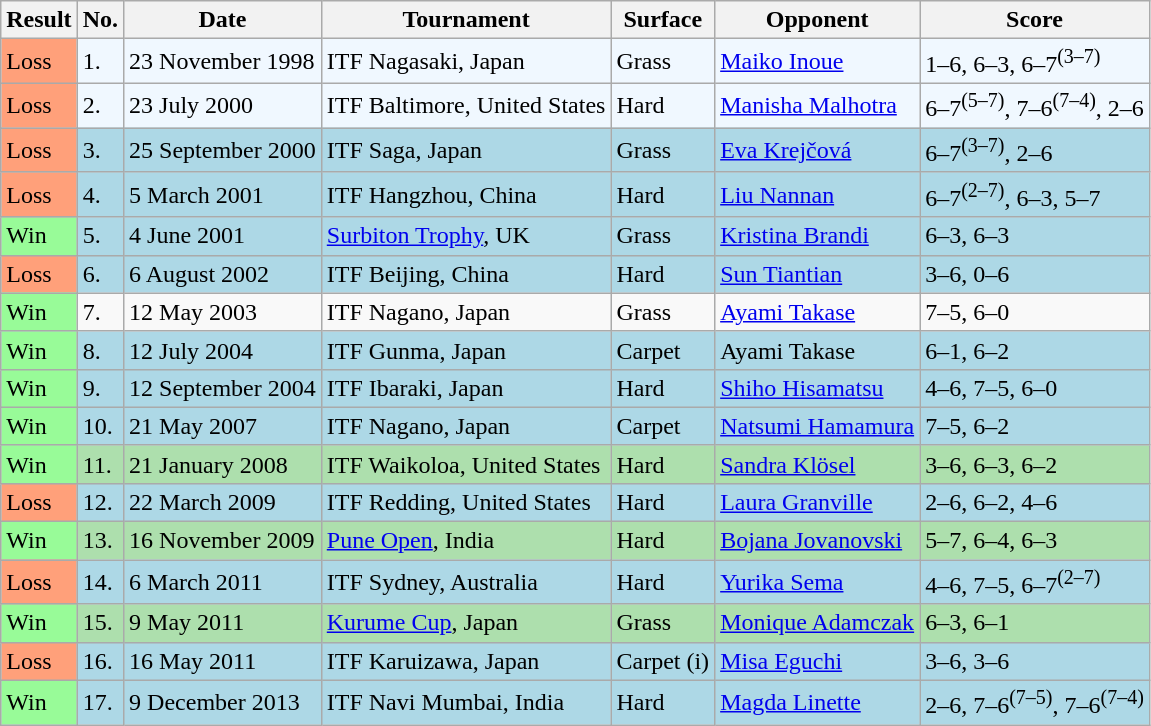<table class="sortable wikitable">
<tr>
<th>Result</th>
<th>No.</th>
<th>Date</th>
<th>Tournament</th>
<th>Surface</th>
<th>Opponent</th>
<th class=unsortable>Score</th>
</tr>
<tr style="background:#f0f8ff;">
<td style="background:#ffa07a;">Loss</td>
<td>1.</td>
<td>23 November 1998</td>
<td>ITF Nagasaki, Japan</td>
<td>Grass</td>
<td> <a href='#'>Maiko Inoue</a></td>
<td>1–6, 6–3, 6–7<sup>(3–7)</sup></td>
</tr>
<tr style="background:#f0f8ff;">
<td style="background:#ffa07a;">Loss</td>
<td>2.</td>
<td>23 July 2000</td>
<td>ITF Baltimore, United States</td>
<td>Hard</td>
<td> <a href='#'>Manisha Malhotra</a></td>
<td>6–7<sup>(5–7)</sup>, 7–6<sup>(7–4)</sup>, 2–6</td>
</tr>
<tr style="background:lightblue;">
<td style="background:#ffa07a;">Loss</td>
<td>3.</td>
<td>25 September 2000</td>
<td>ITF Saga, Japan</td>
<td>Grass</td>
<td> <a href='#'>Eva Krejčová</a></td>
<td>6–7<sup>(3–7)</sup>, 2–6</td>
</tr>
<tr style="background:lightblue;">
<td style="background:#ffa07a;">Loss</td>
<td>4.</td>
<td>5 March 2001</td>
<td>ITF Hangzhou, China</td>
<td>Hard</td>
<td> <a href='#'>Liu Nannan</a></td>
<td>6–7<sup>(2–7)</sup>, 6–3, 5–7</td>
</tr>
<tr style="background:lightblue;">
<td style="background:#98fb98;">Win</td>
<td>5.</td>
<td>4 June 2001</td>
<td><a href='#'>Surbiton Trophy</a>, UK</td>
<td>Grass</td>
<td> <a href='#'>Kristina Brandi</a></td>
<td>6–3, 6–3</td>
</tr>
<tr style="background:lightblue;">
<td style="background:#ffa07a;">Loss</td>
<td>6.</td>
<td>6 August 2002</td>
<td>ITF Beijing, China</td>
<td>Hard</td>
<td> <a href='#'>Sun Tiantian</a></td>
<td>3–6, 0–6</td>
</tr>
<tr>
<td style="background:#98fb98;">Win</td>
<td>7.</td>
<td>12 May 2003</td>
<td>ITF Nagano, Japan</td>
<td>Grass</td>
<td> <a href='#'>Ayami Takase</a></td>
<td>7–5, 6–0</td>
</tr>
<tr style="background:lightblue;">
<td style="background:#98fb98;">Win</td>
<td>8.</td>
<td>12 July 2004</td>
<td>ITF Gunma, Japan</td>
<td>Carpet</td>
<td> Ayami Takase</td>
<td>6–1, 6–2</td>
</tr>
<tr style="background:lightblue;">
<td style="background:#98fb98;">Win</td>
<td>9.</td>
<td>12 September 2004</td>
<td>ITF Ibaraki, Japan</td>
<td>Hard</td>
<td> <a href='#'>Shiho Hisamatsu</a></td>
<td>4–6, 7–5, 6–0</td>
</tr>
<tr style="background:lightblue;">
<td style="background:#98fb98;">Win</td>
<td>10.</td>
<td>21 May 2007</td>
<td>ITF Nagano, Japan</td>
<td>Carpet</td>
<td> <a href='#'>Natsumi Hamamura</a></td>
<td>7–5, 6–2</td>
</tr>
<tr style="background:#addfad;">
<td style="background:#98fb98;">Win</td>
<td>11.</td>
<td>21 January 2008</td>
<td>ITF Waikoloa, United States</td>
<td>Hard</td>
<td> <a href='#'>Sandra Klösel</a></td>
<td>3–6, 6–3, 6–2</td>
</tr>
<tr style="background:lightblue;">
<td style="background:#ffa07a;">Loss</td>
<td>12.</td>
<td>22 March 2009</td>
<td>ITF Redding, United States</td>
<td>Hard</td>
<td> <a href='#'>Laura Granville</a></td>
<td>2–6, 6–2, 4–6</td>
</tr>
<tr style="background:#addfad;">
<td style="background:#98fb98;">Win</td>
<td>13.</td>
<td>16 November 2009</td>
<td><a href='#'>Pune Open</a>, India</td>
<td>Hard</td>
<td> <a href='#'>Bojana Jovanovski</a></td>
<td>5–7, 6–4, 6–3</td>
</tr>
<tr style="background:lightblue;">
<td style="background:#ffa07a;">Loss</td>
<td>14.</td>
<td>6 March 2011</td>
<td>ITF Sydney, Australia</td>
<td>Hard</td>
<td> <a href='#'>Yurika Sema</a></td>
<td>4–6, 7–5, 6–7<sup>(2–7)</sup></td>
</tr>
<tr style="background:#addfad;">
<td style="background:#98fb98;">Win</td>
<td>15.</td>
<td>9 May 2011</td>
<td><a href='#'>Kurume Cup</a>, Japan</td>
<td>Grass</td>
<td> <a href='#'>Monique Adamczak</a></td>
<td>6–3, 6–1</td>
</tr>
<tr style="background:lightblue;">
<td style="background:#ffa07a;">Loss</td>
<td>16.</td>
<td>16 May 2011</td>
<td>ITF Karuizawa, Japan</td>
<td>Carpet (i)</td>
<td> <a href='#'>Misa Eguchi</a></td>
<td>3–6, 3–6</td>
</tr>
<tr style="background:lightblue;">
<td style="background:#98fb98;">Win</td>
<td>17.</td>
<td>9 December 2013</td>
<td>ITF Navi Mumbai, India</td>
<td>Hard</td>
<td> <a href='#'>Magda Linette</a></td>
<td>2–6, 7–6<sup>(7–5)</sup>, 7–6<sup>(7–4)</sup></td>
</tr>
</table>
